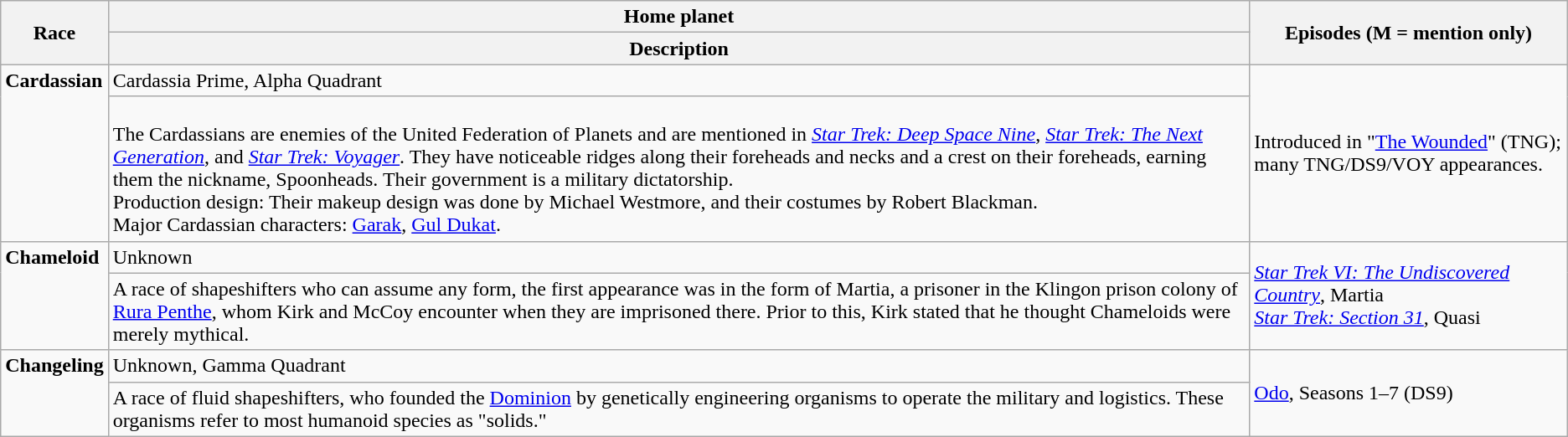<table class="wikitable">
<tr>
<th rowspan="2">Race</th>
<th>Home planet</th>
<th rowspan="2">Episodes (M = mention only)</th>
</tr>
<tr>
<th>Description</th>
</tr>
<tr>
<td rowspan="2" style="vertical-align: top;"><strong>Cardassian</strong> </td>
<td>Cardassia Prime, Alpha Quadrant</td>
<td rowspan="2">Introduced in "<a href='#'>The Wounded</a>" (TNG); many TNG/DS9/VOY appearances.</td>
</tr>
<tr>
<td><br>The Cardassians are enemies of the United Federation of Planets and are mentioned in <em><a href='#'>Star Trek: Deep Space Nine</a></em>, <em><a href='#'>Star Trek: The Next Generation</a></em>, and <em><a href='#'>Star Trek: Voyager</a></em>. They have noticeable ridges along their foreheads and necks and a crest on their foreheads, earning them the nickname, Spoonheads. Their government is a military dictatorship.<br>Production design: Their makeup design was done by Michael Westmore, and their costumes by Robert Blackman.<br>Major Cardassian characters: <a href='#'>Garak</a>, <a href='#'>Gul Dukat</a>.</td>
</tr>
<tr>
<td rowspan="2" style="vertical-align: top;"><strong>Chameloid</strong> </td>
<td>Unknown</td>
<td rowspan="2"><em><a href='#'>Star Trek VI: The Undiscovered Country</a></em>, Martia<br><em><a href='#'>Star Trek: Section 31</a></em>, Quasi</td>
</tr>
<tr>
<td>A race of shapeshifters who can assume any form, the first appearance was in the form of Martia, a prisoner in the Klingon prison colony of <a href='#'>Rura Penthe</a>, whom Kirk and McCoy encounter when they are imprisoned there. Prior to this, Kirk stated that he thought Chameloids were merely mythical.</td>
</tr>
<tr>
<td rowspan="2" style="vertical-align: top;"><strong>Changeling</strong> </td>
<td>Unknown, Gamma Quadrant</td>
<td rowspan="2"> <a href='#'>Odo</a>, Seasons 1–7 (DS9)</td>
</tr>
<tr>
<td>A race of fluid shapeshifters, who founded the <a href='#'>Dominion</a> by genetically engineering organisms to operate the military and logistics. These organisms refer to most humanoid species as "solids."</td>
</tr>
</table>
